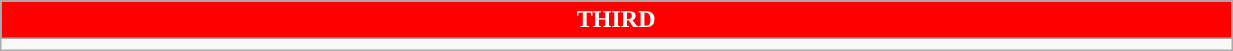<table class="wikitable collapsible collapsed" style="width:65%">
<tr>
<th colspan=7 ! style="color:#FFFFFF; background:#FF0000">THIRD</th>
</tr>
<tr>
<td></td>
</tr>
</table>
